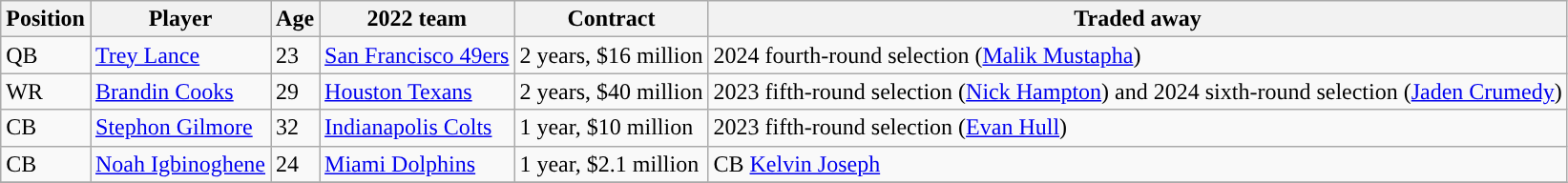<table class="wikitable">
<tr>
<th>Position</th>
<th>Player</th>
<th>Age</th>
<th>2022 team</th>
<th>Contract</th>
<th>Traded away</th>
</tr>
<tr>
<td>QB</td>
<td><a href='#'>Trey Lance</a></td>
<td>23</td>
<td><a href='#'>San Francisco 49ers</a></td>
<td>2 years, $16 million</td>
<td>2024 fourth-round selection (<a href='#'>Malik Mustapha</a>)</td>
</tr>
<tr>
<td>WR</td>
<td><a href='#'>Brandin Cooks</a></td>
<td>29</td>
<td><a href='#'>Houston Texans</a></td>
<td>2 years, $40 million</td>
<td>2023 fifth-round selection (<a href='#'>Nick Hampton</a>) and 2024 sixth-round selection (<a href='#'>Jaden Crumedy</a>)</td>
</tr>
<tr>
<td>CB</td>
<td><a href='#'>Stephon Gilmore</a></td>
<td>32</td>
<td><a href='#'>Indianapolis Colts</a></td>
<td>1 year, $10 million</td>
<td>2023 fifth-round selection (<a href='#'>Evan Hull</a>)</td>
</tr>
<tr>
<td>CB</td>
<td><a href='#'>Noah Igbinoghene</a></td>
<td>24</td>
<td><a href='#'>Miami Dolphins</a></td>
<td>1 year, $2.1 million</td>
<td>CB <a href='#'>Kelvin Joseph</a></td>
</tr>
<tr>
</tr>
</table>
